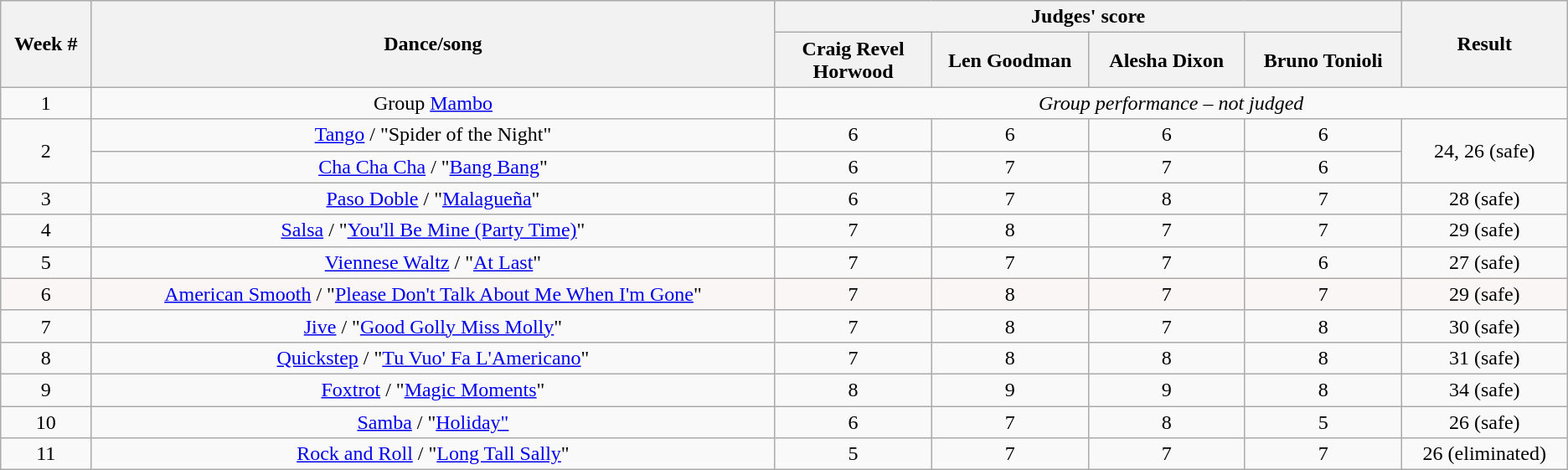<table class="wikitable" style="text-align: center;">
<tr>
<th rowspan="2">Week #</th>
<th rowspan="2">Dance/song</th>
<th colspan="4">Judges' score</th>
<th rowspan="2">Result</th>
</tr>
<tr>
<th style="width:10%;">Craig Revel Horwood</th>
<th style="width:10%;">Len Goodman</th>
<th style="width:10%;">Alesha Dixon</th>
<th style="width:10%;">Bruno Tonioli</th>
</tr>
<tr>
<td>1</td>
<td>Group <a href='#'>Mambo</a></td>
<td colspan="5"><em>Group performance – not judged</em></td>
</tr>
<tr>
<td rowspan="2">2</td>
<td><a href='#'>Tango</a> / "Spider of the Night"</td>
<td>6</td>
<td>6</td>
<td>6</td>
<td>6</td>
<td rowspan="2">24, 26 (safe)</td>
</tr>
<tr>
<td><a href='#'>Cha Cha Cha</a> / "<a href='#'>Bang Bang</a>"</td>
<td>6</td>
<td>7</td>
<td>7</td>
<td>6</td>
</tr>
<tr>
<td>3</td>
<td><a href='#'>Paso Doble</a> / "<a href='#'>Malagueña</a>"</td>
<td>6</td>
<td>7</td>
<td>8</td>
<td>7</td>
<td>28 (safe)</td>
</tr>
<tr>
<td>4</td>
<td><a href='#'>Salsa</a> / "<a href='#'>You'll Be Mine (Party Time)</a>"</td>
<td>7</td>
<td>8</td>
<td>7</td>
<td>7</td>
<td>29 (safe)</td>
</tr>
<tr>
<td>5</td>
<td><a href='#'>Viennese Waltz</a> / "<a href='#'>At Last</a>"</td>
<td>7</td>
<td>7</td>
<td>7</td>
<td>6</td>
<td>27 (safe)</td>
</tr>
<tr style="text-align:center; background:#faf6f6;">
<td>6</td>
<td><a href='#'>American Smooth</a> / "<a href='#'>Please Don't Talk About Me When I'm Gone</a>"</td>
<td>7</td>
<td>8</td>
<td>7</td>
<td>7</td>
<td>29 (safe)</td>
</tr>
<tr>
<td>7</td>
<td><a href='#'>Jive</a> / "<a href='#'>Good Golly Miss Molly</a>"</td>
<td>7</td>
<td>8</td>
<td>7</td>
<td>8</td>
<td>30 (safe)</td>
</tr>
<tr>
<td>8</td>
<td><a href='#'>Quickstep</a> / "<a href='#'>Tu Vuo' Fa L'Americano</a>"</td>
<td>7</td>
<td>8</td>
<td>8</td>
<td>8</td>
<td>31 (safe)</td>
</tr>
<tr>
<td>9</td>
<td><a href='#'>Foxtrot</a> / "<a href='#'>Magic Moments</a>"</td>
<td>8</td>
<td>9</td>
<td>9</td>
<td>8</td>
<td>34 (safe)</td>
</tr>
<tr>
<td>10</td>
<td><a href='#'>Samba</a> / "<a href='#'>Holiday"</a></td>
<td>6</td>
<td>7</td>
<td>8</td>
<td>5</td>
<td>26 (safe)</td>
</tr>
<tr>
<td>11</td>
<td><a href='#'>Rock and Roll</a> / "<a href='#'>Long Tall Sally</a>"</td>
<td>5</td>
<td>7</td>
<td>7</td>
<td>7</td>
<td>26 (eliminated)</td>
</tr>
</table>
